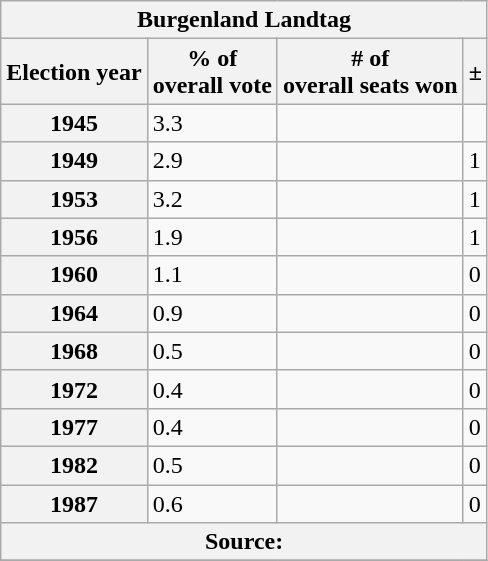<table class=wikitable>
<tr>
<th colspan=6>Burgenland Landtag</th>
</tr>
<tr>
<th>Election year</th>
<th>% of<br>overall vote</th>
<th># of<br>overall seats won</th>
<th>±</th>
</tr>
<tr>
<th>1945</th>
<td>3.3</td>
<td></td>
<td></td>
</tr>
<tr>
<th>1949</th>
<td>2.9</td>
<td></td>
<td>1</td>
</tr>
<tr>
<th>1953</th>
<td>3.2</td>
<td></td>
<td>1</td>
</tr>
<tr>
<th>1956</th>
<td>1.9</td>
<td></td>
<td>1</td>
</tr>
<tr>
<th>1960</th>
<td>1.1</td>
<td></td>
<td>0</td>
</tr>
<tr>
<th>1964</th>
<td>0.9</td>
<td></td>
<td>0</td>
</tr>
<tr>
<th>1968</th>
<td>0.5</td>
<td></td>
<td>0</td>
</tr>
<tr>
<th>1972</th>
<td>0.4</td>
<td></td>
<td>0</td>
</tr>
<tr>
<th>1977</th>
<td>0.4</td>
<td></td>
<td>0</td>
</tr>
<tr>
<th>1982</th>
<td>0.5</td>
<td></td>
<td>0</td>
</tr>
<tr>
<th>1987</th>
<td>0.6</td>
<td></td>
<td>0</td>
</tr>
<tr>
<th colspan=6>Source:  </th>
</tr>
<tr>
</tr>
</table>
